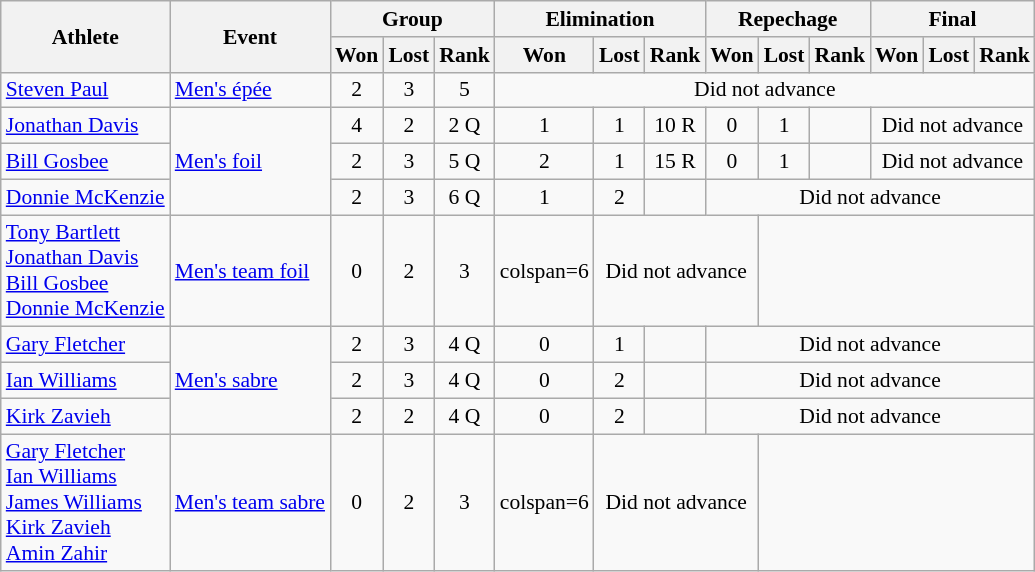<table class=wikitable style="font-size:90%">
<tr>
<th rowspan="2">Athlete</th>
<th rowspan="2">Event</th>
<th colspan="3">Group</th>
<th colspan="3">Elimination</th>
<th colspan="3">Repechage</th>
<th colspan="3">Final</th>
</tr>
<tr>
<th>Won</th>
<th>Lost</th>
<th>Rank</th>
<th>Won</th>
<th>Lost</th>
<th>Rank</th>
<th>Won</th>
<th>Lost</th>
<th>Rank</th>
<th>Won</th>
<th>Lost</th>
<th>Rank</th>
</tr>
<tr style="text-align:center;">
<td style="text-align:left;"><a href='#'>Steven Paul</a></td>
<td style="text-align:left;"><a href='#'>Men's épée</a></td>
<td>2</td>
<td>3</td>
<td>5</td>
<td colspan=9 style="text-align:center;">Did not advance</td>
</tr>
<tr style="text-align:center;">
<td style="text-align:left;"><a href='#'>Jonathan Davis</a></td>
<td style="text-align:left;" rowspan=3><a href='#'>Men's foil</a></td>
<td>4</td>
<td>2</td>
<td>2 Q</td>
<td>1</td>
<td>1</td>
<td>10 R</td>
<td>0</td>
<td>1</td>
<td></td>
<td colspan=3 style="text-align:center;">Did not advance</td>
</tr>
<tr style="text-align:center;">
<td style="text-align:left;"><a href='#'>Bill Gosbee</a></td>
<td>2</td>
<td>3</td>
<td>5 Q</td>
<td>2</td>
<td>1</td>
<td>15 R</td>
<td>0</td>
<td>1</td>
<td></td>
<td colspan=3 style="text-align:center;">Did not advance</td>
</tr>
<tr style="text-align:center;">
<td style="text-align:left;"><a href='#'>Donnie McKenzie</a></td>
<td>2</td>
<td>3</td>
<td>6 Q</td>
<td>1</td>
<td>2</td>
<td></td>
<td colspan=6 style="text-align:center;">Did not advance</td>
</tr>
<tr style="text-align:center;">
<td style="text-align:left;"><a href='#'>Tony Bartlett</a><br><a href='#'>Jonathan Davis</a><br><a href='#'>Bill Gosbee</a><br><a href='#'>Donnie McKenzie</a></td>
<td style="text-align:left;"><a href='#'>Men's team foil</a></td>
<td>0</td>
<td>2</td>
<td>3</td>
<td>colspan=6</td>
<td colspan=3 style="text-align:center;">Did not advance</td>
</tr>
<tr style="text-align:center;">
<td style="text-align:left;"><a href='#'>Gary Fletcher</a></td>
<td style="text-align:left;" rowspan=3><a href='#'>Men's sabre</a></td>
<td>2</td>
<td>3</td>
<td>4 Q</td>
<td>0</td>
<td>1</td>
<td></td>
<td colspan=6 style="text-align:center;">Did not advance</td>
</tr>
<tr style="text-align:center;">
<td style="text-align:left;"><a href='#'>Ian Williams</a></td>
<td>2</td>
<td>3</td>
<td>4 Q</td>
<td>0</td>
<td>2</td>
<td></td>
<td colspan=6 style="text-align:center;">Did not advance</td>
</tr>
<tr style="text-align:center;">
<td style="text-align:left;"><a href='#'>Kirk Zavieh</a></td>
<td>2</td>
<td>2</td>
<td>4 Q</td>
<td>0</td>
<td>2</td>
<td></td>
<td colspan=6 style="text-align:center;">Did not advance</td>
</tr>
<tr style="text-align:center;">
<td style="text-align:left;"><a href='#'>Gary Fletcher</a><br><a href='#'>Ian Williams</a><br><a href='#'>James Williams</a><br><a href='#'>Kirk Zavieh</a><br><a href='#'>Amin Zahir</a></td>
<td style="text-align:left;"><a href='#'>Men's team sabre</a></td>
<td>0</td>
<td>2</td>
<td>3</td>
<td>colspan=6</td>
<td colspan=3 style="text-align:center;">Did not advance</td>
</tr>
</table>
